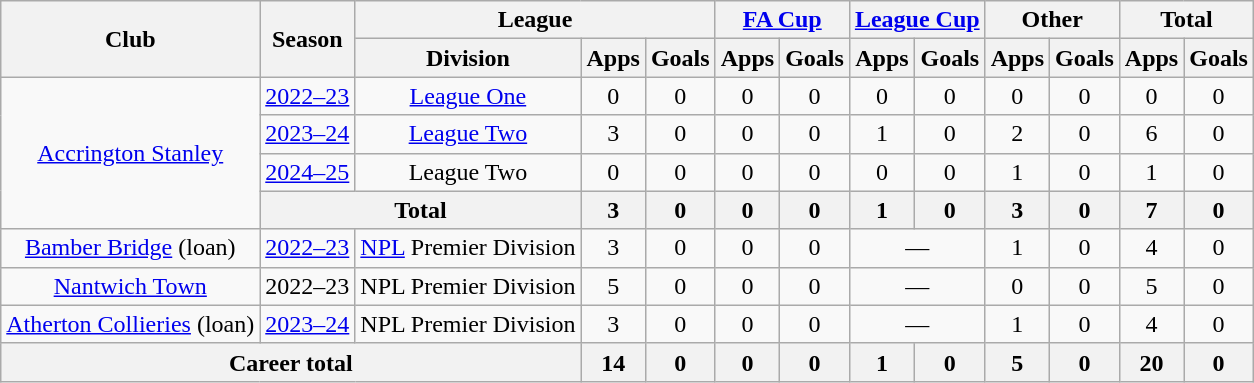<table class="wikitable" style="text-align: center">
<tr>
<th rowspan="2">Club</th>
<th rowspan="2">Season</th>
<th colspan="3">League</th>
<th colspan="2"><a href='#'>FA Cup</a></th>
<th colspan="2"><a href='#'>League Cup</a></th>
<th colspan="2">Other</th>
<th colspan="2">Total</th>
</tr>
<tr>
<th>Division</th>
<th>Apps</th>
<th>Goals</th>
<th>Apps</th>
<th>Goals</th>
<th>Apps</th>
<th>Goals</th>
<th>Apps</th>
<th>Goals</th>
<th>Apps</th>
<th>Goals</th>
</tr>
<tr>
<td rowspan="4"><a href='#'>Accrington Stanley</a></td>
<td><a href='#'>2022–23</a></td>
<td><a href='#'>League One</a></td>
<td>0</td>
<td>0</td>
<td>0</td>
<td>0</td>
<td>0</td>
<td>0</td>
<td>0</td>
<td>0</td>
<td>0</td>
<td>0</td>
</tr>
<tr>
<td><a href='#'>2023–24</a></td>
<td><a href='#'>League Two</a></td>
<td>3</td>
<td>0</td>
<td>0</td>
<td>0</td>
<td>1</td>
<td>0</td>
<td>2</td>
<td>0</td>
<td>6</td>
<td>0</td>
</tr>
<tr>
<td><a href='#'>2024–25</a></td>
<td>League Two</td>
<td>0</td>
<td>0</td>
<td>0</td>
<td>0</td>
<td>0</td>
<td>0</td>
<td>1</td>
<td>0</td>
<td>1</td>
<td>0</td>
</tr>
<tr>
<th colspan="2">Total</th>
<th>3</th>
<th>0</th>
<th>0</th>
<th>0</th>
<th>1</th>
<th>0</th>
<th>3</th>
<th>0</th>
<th>7</th>
<th>0</th>
</tr>
<tr>
<td><a href='#'>Bamber Bridge</a> (loan)</td>
<td><a href='#'>2022–23</a></td>
<td><a href='#'>NPL</a> Premier Division</td>
<td>3</td>
<td>0</td>
<td>0</td>
<td>0</td>
<td colspan="2">—</td>
<td>1</td>
<td>0</td>
<td>4</td>
<td>0</td>
</tr>
<tr>
<td><a href='#'>Nantwich Town</a></td>
<td>2022–23</td>
<td>NPL Premier Division</td>
<td>5</td>
<td>0</td>
<td>0</td>
<td>0</td>
<td colspan="2">—</td>
<td>0</td>
<td>0</td>
<td>5</td>
<td>0</td>
</tr>
<tr>
<td><a href='#'>Atherton Collieries</a> (loan)</td>
<td><a href='#'>2023–24</a></td>
<td>NPL Premier Division</td>
<td>3</td>
<td>0</td>
<td>0</td>
<td>0</td>
<td colspan="2">—</td>
<td>1</td>
<td>0</td>
<td>4</td>
<td>0</td>
</tr>
<tr>
<th colspan="3">Career total</th>
<th>14</th>
<th>0</th>
<th>0</th>
<th>0</th>
<th>1</th>
<th>0</th>
<th>5</th>
<th>0</th>
<th>20</th>
<th>0</th>
</tr>
</table>
